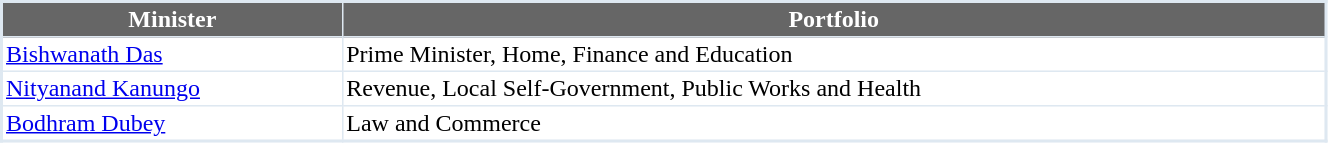<table width="70%" cellpadding="2" cellspacing="0" border="1" style="border-collapse: collapse; border: 2px #DEE8F1 solid; font-size: x-big; font-family: verdana">
<tr>
<th style="background-color:#666666; color:white">Minister</th>
<th style="background-color:#666666; color:white">Portfolio</th>
</tr>
<tr>
<td><a href='#'>Bishwanath Das</a></td>
<td>Prime Minister, Home, Finance and Education</td>
</tr>
<tr>
<td><a href='#'>Nityanand Kanungo</a></td>
<td>Revenue, Local Self-Government, Public Works and Health</td>
</tr>
<tr>
<td><a href='#'>Bodhram Dubey</a></td>
<td>Law and Commerce</td>
</tr>
</table>
